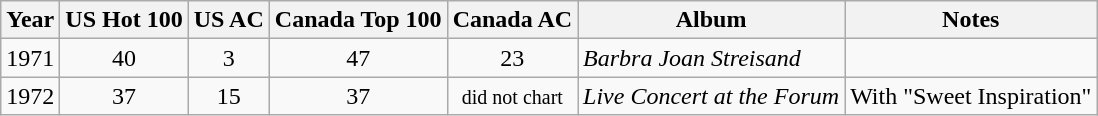<table class="wikitable" border="1">
<tr>
<th>Year</th>
<th>US Hot 100</th>
<th>US AC</th>
<th>Canada Top 100</th>
<th>Canada AC</th>
<th>Album</th>
<th>Notes</th>
</tr>
<tr>
<td>1971</td>
<td align="center">40</td>
<td align="center">3</td>
<td align="center">47</td>
<td align="center">23</td>
<td><em>Barbra Joan Streisand</em></td>
<td></td>
</tr>
<tr>
<td>1972</td>
<td align="center">37</td>
<td align="center">15</td>
<td align="center">37</td>
<td align="center"><small>did not chart</small></td>
<td><em>Live Concert at the Forum</em></td>
<td>With "Sweet Inspiration"</td>
</tr>
</table>
